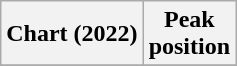<table class="wikitable sortable">
<tr>
<th>Chart (2022)</th>
<th>Peak<br>position</th>
</tr>
<tr>
</tr>
</table>
